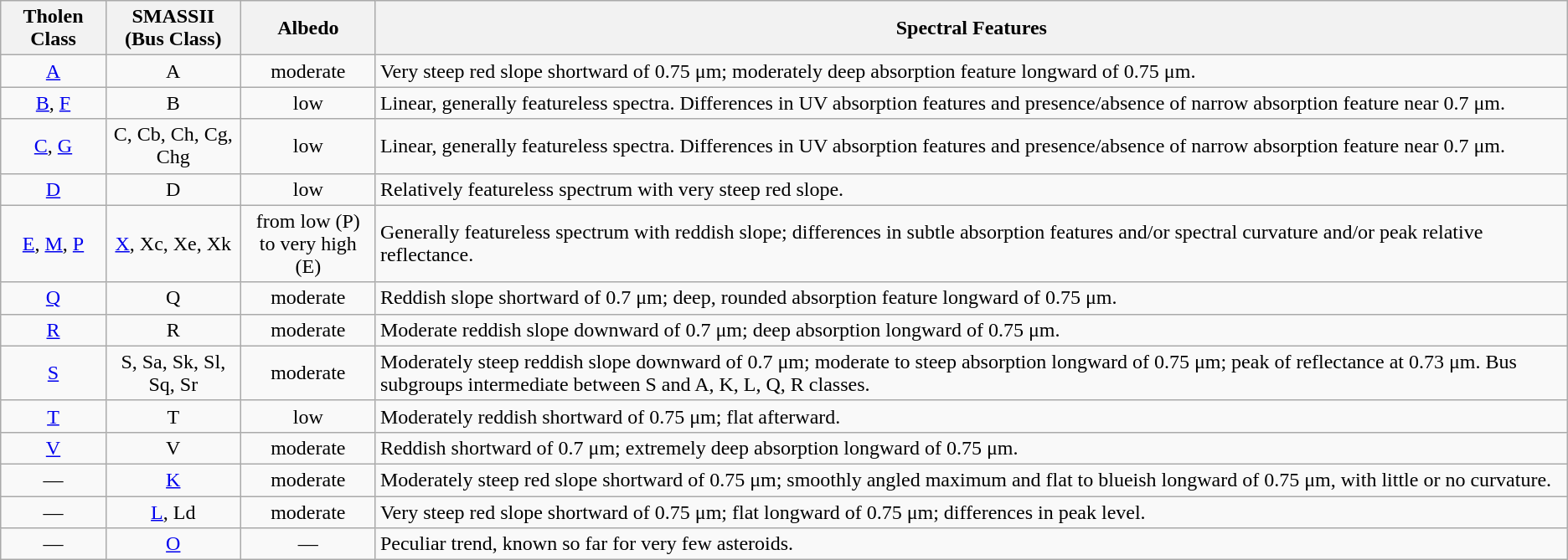<table class="wikitable" style="text-align: center;">
<tr>
<th>Tholen Class</th>
<th width=100>SMASSII<br>(Bus Class)</th>
<th width=100>Albedo</th>
<th>Spectral Features</th>
</tr>
<tr>
<td><a href='#'>A</a></td>
<td>A</td>
<td>moderate</td>
<td align=left>Very steep red slope shortward of 0.75 μm; moderately deep absorption feature longward of 0.75 μm.</td>
</tr>
<tr>
<td><a href='#'>B</a>, <a href='#'>F</a></td>
<td>B</td>
<td>low</td>
<td align=left>Linear, generally featureless spectra. Differences in UV absorption features and presence/absence of narrow absorption feature near 0.7 μm.</td>
</tr>
<tr>
<td><a href='#'>C</a>, <a href='#'>G</a></td>
<td>C, Cb, Ch, Cg, Chg</td>
<td>low</td>
<td align=left>Linear, generally featureless spectra. Differences in UV absorption features and presence/absence of narrow absorption feature near 0.7 μm.</td>
</tr>
<tr>
<td><a href='#'>D</a></td>
<td>D</td>
<td>low</td>
<td align=left>Relatively featureless spectrum with very steep red slope.</td>
</tr>
<tr>
<td><a href='#'>E</a>, <a href='#'>M</a>, <a href='#'>P</a></td>
<td><a href='#'>X</a>, Xc, Xe, Xk</td>
<td>from low (P)<br>to very high (E)</td>
<td align=left>Generally featureless spectrum with reddish slope; differences in subtle absorption features and/or spectral curvature and/or peak relative reflectance.</td>
</tr>
<tr>
<td><a href='#'>Q</a></td>
<td>Q</td>
<td>moderate</td>
<td align=left>Reddish slope shortward of 0.7 μm; deep, rounded absorption feature longward of 0.75 μm.</td>
</tr>
<tr>
<td><a href='#'>R</a></td>
<td>R</td>
<td>moderate</td>
<td align=left>Moderate reddish slope downward of 0.7 μm; deep absorption longward of 0.75 μm.</td>
</tr>
<tr>
<td><a href='#'>S</a></td>
<td>S, Sa, Sk, Sl, Sq, Sr</td>
<td>moderate</td>
<td align=left>Moderately steep reddish slope downward of 0.7 μm; moderate to steep absorption longward of 0.75 μm; peak of reflectance at 0.73 μm. Bus subgroups intermediate between S and A, K, L, Q, R classes.</td>
</tr>
<tr>
<td><a href='#'>T</a></td>
<td>T</td>
<td>low</td>
<td align=left>Moderately reddish shortward of 0.75 μm; flat afterward.</td>
</tr>
<tr>
<td><a href='#'>V</a></td>
<td>V</td>
<td>moderate</td>
<td align=left>Reddish shortward of 0.7 μm; extremely deep absorption longward of 0.75 μm.</td>
</tr>
<tr>
<td>—</td>
<td><a href='#'>K</a></td>
<td>moderate</td>
<td align=left>Moderately steep red slope shortward of 0.75 μm; smoothly angled maximum and flat to blueish longward of 0.75 μm, with little or no curvature.</td>
</tr>
<tr>
<td>—</td>
<td><a href='#'>L</a>, Ld</td>
<td>moderate</td>
<td align=left>Very steep red slope shortward of 0.75 μm; flat longward of 0.75 μm; differences in peak level.</td>
</tr>
<tr>
<td>—</td>
<td><a href='#'>O</a></td>
<td>—</td>
<td align=left>Peculiar trend, known so far for very few asteroids.</td>
</tr>
</table>
